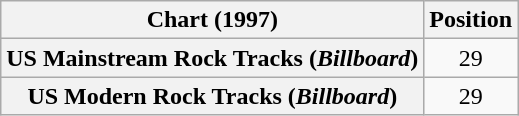<table class="wikitable plainrowheaders" style="text-align:center">
<tr>
<th>Chart (1997)</th>
<th>Position</th>
</tr>
<tr>
<th scope="row">US Mainstream Rock Tracks (<em>Billboard</em>)</th>
<td>29</td>
</tr>
<tr>
<th scope="row">US Modern Rock Tracks (<em>Billboard</em>)</th>
<td>29</td>
</tr>
</table>
